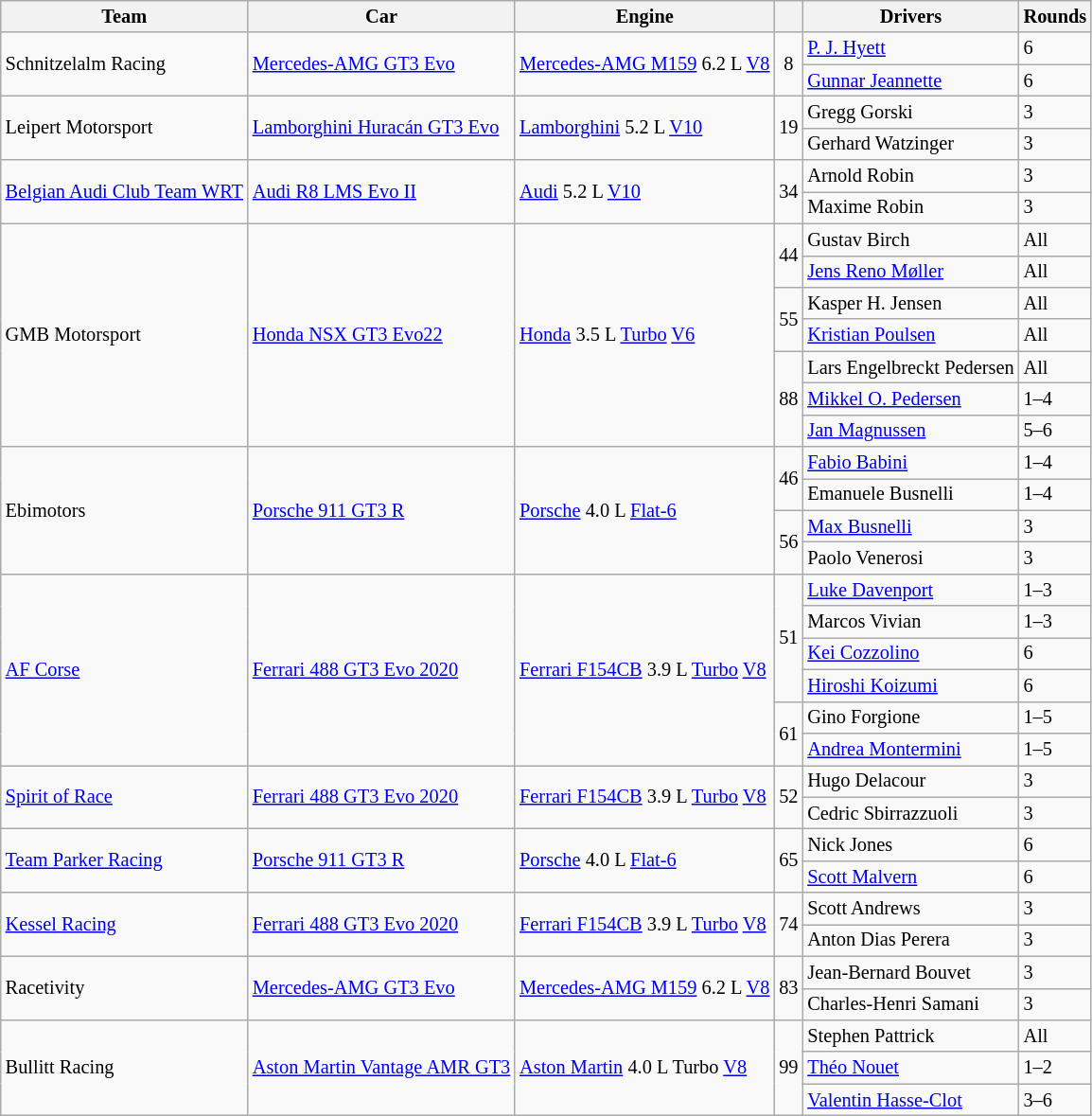<table class="wikitable" style="font-size:85%;">
<tr>
<th>Team</th>
<th>Car</th>
<th>Engine</th>
<th></th>
<th>Drivers</th>
<th>Rounds</th>
</tr>
<tr>
<td rowspan="2"> Schnitzelalm Racing</td>
<td rowspan="2"><a href='#'>Mercedes-AMG GT3 Evo</a></td>
<td rowspan="2"><a href='#'>Mercedes-AMG M159</a> 6.2 L <a href='#'>V8</a></td>
<td rowspan="2" align="center">8</td>
<td> <a href='#'>P. J. Hyett</a></td>
<td>6</td>
</tr>
<tr>
<td> <a href='#'>Gunnar Jeannette</a></td>
<td>6</td>
</tr>
<tr>
<td rowspan="2"> Leipert Motorsport</td>
<td rowspan="2"><a href='#'>Lamborghini Huracán GT3 Evo</a></td>
<td rowspan="2"><a href='#'>Lamborghini</a> 5.2 L <a href='#'>V10</a></td>
<td rowspan="2" align="center">19</td>
<td> Gregg Gorski</td>
<td>3</td>
</tr>
<tr>
<td> Gerhard Watzinger</td>
<td>3</td>
</tr>
<tr>
<td rowspan="2"> <a href='#'>Belgian Audi Club Team WRT</a></td>
<td rowspan="2"><a href='#'>Audi R8 LMS Evo II</a></td>
<td rowspan="2"><a href='#'>Audi</a> 5.2 L <a href='#'>V10</a></td>
<td rowspan="2" align="center">34</td>
<td> Arnold Robin</td>
<td>3</td>
</tr>
<tr>
<td> Maxime Robin</td>
<td>3</td>
</tr>
<tr>
<td rowspan="7"> GMB Motorsport</td>
<td rowspan="7"><a href='#'>Honda NSX GT3 Evo22</a></td>
<td rowspan="7"><a href='#'>Honda</a> 3.5 L <a href='#'>Turbo</a> <a href='#'>V6</a></td>
<td rowspan="2" align="center">44</td>
<td> Gustav Birch</td>
<td>All</td>
</tr>
<tr>
<td> <a href='#'>Jens Reno Møller</a></td>
<td>All</td>
</tr>
<tr>
<td rowspan="2" align="center">55</td>
<td> Kasper H. Jensen</td>
<td>All</td>
</tr>
<tr>
<td> <a href='#'>Kristian Poulsen</a></td>
<td>All</td>
</tr>
<tr>
<td rowspan="3" align="center">88</td>
<td> Lars Engelbreckt Pedersen</td>
<td>All</td>
</tr>
<tr>
<td> <a href='#'>Mikkel O. Pedersen</a></td>
<td>1–4</td>
</tr>
<tr>
<td> <a href='#'>Jan Magnussen</a></td>
<td>5–6</td>
</tr>
<tr>
<td rowspan="4"> Ebimotors</td>
<td rowspan="4"><a href='#'>Porsche 911 GT3 R</a></td>
<td rowspan="4"><a href='#'>Porsche</a> 4.0 L <a href='#'>Flat-6</a></td>
<td rowspan="2" align="center">46</td>
<td> <a href='#'>Fabio Babini</a></td>
<td>1–4</td>
</tr>
<tr>
<td> Emanuele Busnelli</td>
<td>1–4</td>
</tr>
<tr>
<td rowspan="2" align="center">56</td>
<td> <a href='#'>Max Busnelli</a></td>
<td>3</td>
</tr>
<tr>
<td> Paolo Venerosi</td>
<td>3</td>
</tr>
<tr>
<td rowspan="6"> <a href='#'>AF Corse</a></td>
<td rowspan="6"><a href='#'>Ferrari 488 GT3 Evo 2020</a></td>
<td rowspan="6"><a href='#'>Ferrari F154CB</a> 3.9 L <a href='#'>Turbo</a> <a href='#'>V8</a></td>
<td rowspan="4" align="center">51</td>
<td> <a href='#'>Luke Davenport</a></td>
<td>1–3</td>
</tr>
<tr>
<td> Marcos Vivian</td>
<td>1–3</td>
</tr>
<tr>
<td> <a href='#'>Kei Cozzolino</a></td>
<td>6</td>
</tr>
<tr>
<td> <a href='#'>Hiroshi Koizumi</a></td>
<td>6</td>
</tr>
<tr>
<td rowspan="2" align="center">61</td>
<td> Gino Forgione</td>
<td>1–5</td>
</tr>
<tr>
<td> <a href='#'>Andrea Montermini</a></td>
<td>1–5</td>
</tr>
<tr>
<td rowspan="2"> <a href='#'>Spirit of Race</a></td>
<td rowspan="2"><a href='#'>Ferrari 488 GT3 Evo 2020</a></td>
<td rowspan="2"><a href='#'>Ferrari F154CB</a> 3.9 L <a href='#'>Turbo</a> <a href='#'>V8</a></td>
<td rowspan="2" align="center">52</td>
<td> Hugo Delacour</td>
<td>3</td>
</tr>
<tr>
<td> Cedric Sbirrazzuoli</td>
<td>3</td>
</tr>
<tr>
<td rowspan="2"> <a href='#'>Team Parker Racing</a></td>
<td rowspan="2"><a href='#'>Porsche 911 GT3 R</a></td>
<td rowspan="2"><a href='#'>Porsche</a> 4.0 L <a href='#'>Flat-6</a></td>
<td rowspan="2" align="center">65</td>
<td> Nick Jones</td>
<td>6</td>
</tr>
<tr>
<td> <a href='#'>Scott Malvern</a></td>
<td>6</td>
</tr>
<tr>
<td rowspan="2"> <a href='#'>Kessel Racing</a></td>
<td rowspan="2"><a href='#'>Ferrari 488 GT3 Evo 2020</a></td>
<td rowspan="2"><a href='#'>Ferrari F154CB</a> 3.9 L <a href='#'>Turbo</a> <a href='#'>V8</a></td>
<td rowspan="2" align="center">74</td>
<td> Scott Andrews</td>
<td>3</td>
</tr>
<tr>
<td> Anton Dias Perera</td>
<td>3</td>
</tr>
<tr>
<td rowspan="2"> Racetivity</td>
<td rowspan="2"><a href='#'>Mercedes-AMG GT3 Evo</a></td>
<td rowspan="2"><a href='#'>Mercedes-AMG M159</a> 6.2 L <a href='#'>V8</a></td>
<td rowspan="2" align="center">83</td>
<td> Jean-Bernard Bouvet</td>
<td>3</td>
</tr>
<tr>
<td> Charles-Henri Samani</td>
<td>3</td>
</tr>
<tr>
<td rowspan="3"> Bullitt Racing</td>
<td rowspan="3"><a href='#'>Aston Martin Vantage AMR GT3</a></td>
<td rowspan="3"><a href='#'>Aston Martin</a> 4.0 L Turbo <a href='#'>V8</a></td>
<td rowspan="3" align="center">99</td>
<td> Stephen Pattrick</td>
<td>All</td>
</tr>
<tr>
<td> <a href='#'>Théo Nouet</a></td>
<td>1–2</td>
</tr>
<tr>
<td> <a href='#'>Valentin Hasse-Clot</a></td>
<td>3–6</td>
</tr>
</table>
